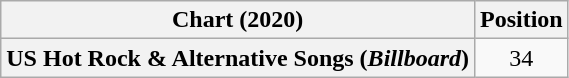<table class="wikitable plainrowheaders" style="text-align:center">
<tr>
<th scope="col">Chart (2020)</th>
<th scope="col">Position</th>
</tr>
<tr>
<th scope="row">US Hot Rock & Alternative Songs (<em>Billboard</em>)</th>
<td>34</td>
</tr>
</table>
